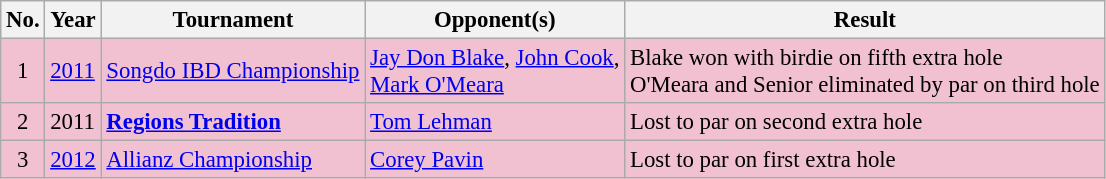<table class="wikitable" style="font-size:95%;">
<tr>
<th>No.</th>
<th>Year</th>
<th>Tournament</th>
<th>Opponent(s)</th>
<th>Result</th>
</tr>
<tr style="background:#F2C1D1;">
<td align=center>1</td>
<td><a href='#'>2011</a></td>
<td><a href='#'>Songdo IBD Championship</a></td>
<td> <a href='#'>Jay Don Blake</a>,  <a href='#'>John Cook</a>,<br> <a href='#'>Mark O'Meara</a></td>
<td>Blake won with birdie on fifth extra hole<br>O'Meara and Senior eliminated by par on third hole</td>
</tr>
<tr style="background:#F2C1D1;">
<td align=center>2</td>
<td>2011</td>
<td><strong><a href='#'>Regions Tradition</a></strong></td>
<td> <a href='#'>Tom Lehman</a></td>
<td>Lost to par on second extra hole</td>
</tr>
<tr style="background:#F2C1D1;">
<td align=center>3</td>
<td><a href='#'>2012</a></td>
<td><a href='#'>Allianz Championship</a></td>
<td> <a href='#'>Corey Pavin</a></td>
<td>Lost to par on first extra hole</td>
</tr>
</table>
